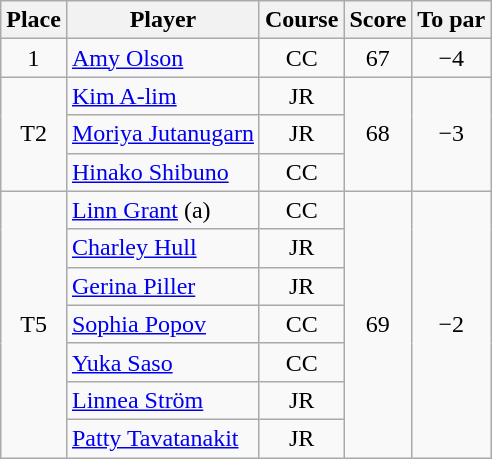<table class="wikitable">
<tr>
<th>Place</th>
<th>Player</th>
<th>Course</th>
<th>Score</th>
<th>To par</th>
</tr>
<tr>
<td align=center>1</td>
<td> <a href='#'>Amy Olson</a></td>
<td align=center>CC</td>
<td align=center>67</td>
<td align=center>−4</td>
</tr>
<tr>
<td rowspan=3 align=center>T2</td>
<td> <a href='#'>Kim A-lim</a></td>
<td align=center>JR</td>
<td rowspan=3 align=center>68</td>
<td rowspan=3 align=center>−3</td>
</tr>
<tr>
<td> <a href='#'>Moriya Jutanugarn</a></td>
<td align=center>JR</td>
</tr>
<tr>
<td> <a href='#'>Hinako Shibuno</a></td>
<td align=center>CC</td>
</tr>
<tr>
<td rowspan=7 align=center>T5</td>
<td> <a href='#'>Linn Grant</a> (a)</td>
<td align=center>CC</td>
<td rowspan=7 align=center>69</td>
<td rowspan=7 align=center>−2</td>
</tr>
<tr>
<td> <a href='#'>Charley Hull</a></td>
<td align=center>JR</td>
</tr>
<tr>
<td> <a href='#'>Gerina Piller</a></td>
<td align=center>JR</td>
</tr>
<tr>
<td> <a href='#'>Sophia Popov</a></td>
<td align=center>CC</td>
</tr>
<tr>
<td> <a href='#'>Yuka Saso</a></td>
<td align=center>CC</td>
</tr>
<tr>
<td> <a href='#'>Linnea Ström</a></td>
<td align=center>JR</td>
</tr>
<tr>
<td> <a href='#'>Patty Tavatanakit</a></td>
<td align=center>JR</td>
</tr>
</table>
